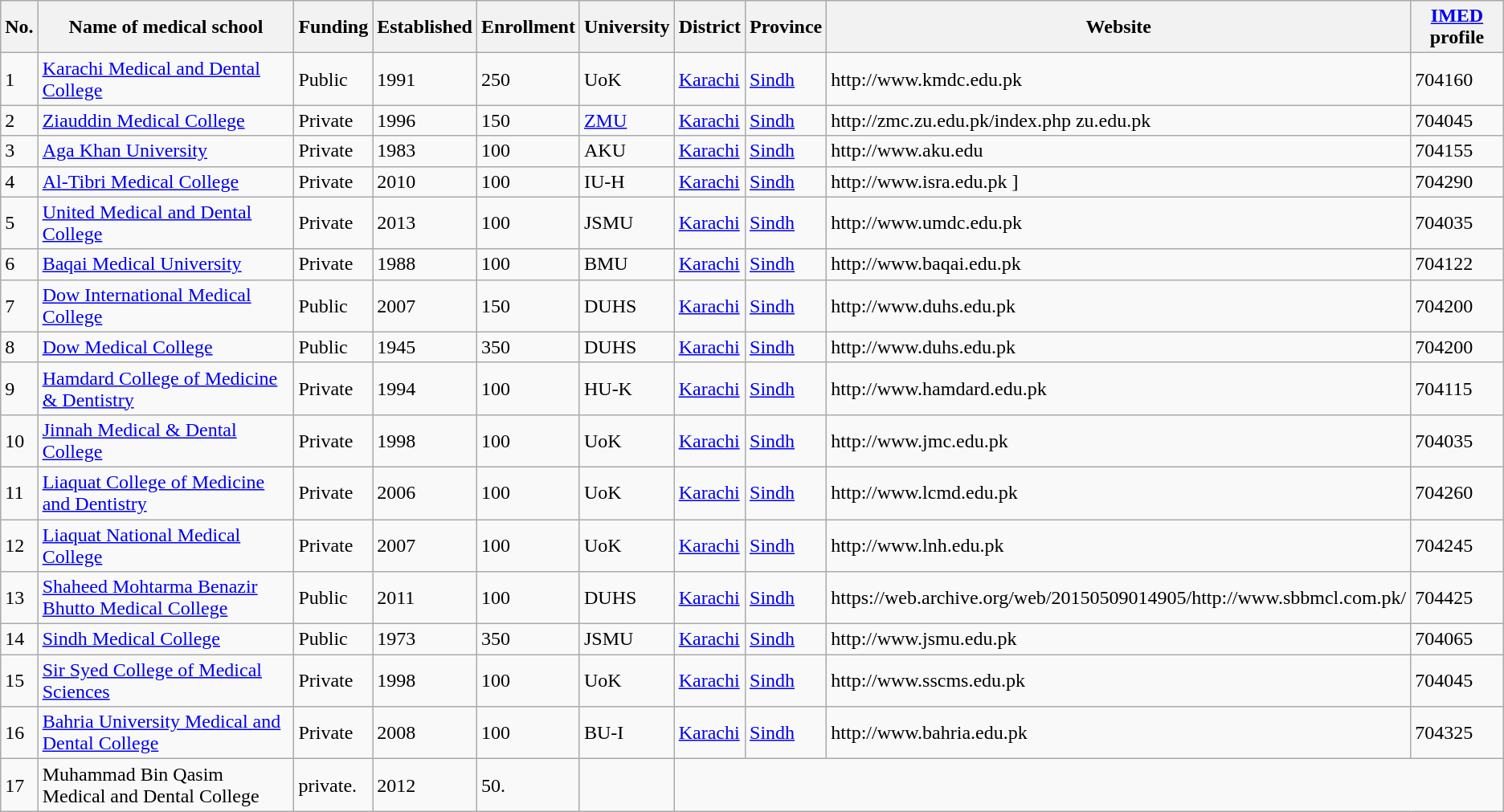<table class="wikitable sortable">
<tr>
<th>No.</th>
<th>Name of medical school</th>
<th>Funding</th>
<th>Established</th>
<th>Enrollment</th>
<th>University</th>
<th>District</th>
<th>Province</th>
<th>Website</th>
<th><a href='#'>IMED</a> profile</th>
</tr>
<tr>
<td>1</td>
<td><a href='#'>Karachi Medical and Dental College</a></td>
<td>Public</td>
<td>1991</td>
<td>250</td>
<td>UoK</td>
<td><a href='#'>Karachi</a></td>
<td><a href='#'>Sindh</a></td>
<td>http://www.kmdc.edu.pk</td>
<td>704160</td>
</tr>
<tr>
<td>2</td>
<td><a href='#'>Ziauddin Medical College</a></td>
<td>Private</td>
<td>1996</td>
<td>150</td>
<td><a href='#'>ZMU</a></td>
<td><a href='#'>Karachi</a></td>
<td><a href='#'>Sindh</a></td>
<td>http://zmc.zu.edu.pk/index.php zu.edu.pk</td>
<td>704045</td>
</tr>
<tr>
<td>3</td>
<td><a href='#'>Aga Khan University</a></td>
<td>Private</td>
<td>1983</td>
<td>100</td>
<td>AKU</td>
<td><a href='#'>Karachi</a></td>
<td><a href='#'>Sindh</a></td>
<td>http://www.aku.edu</td>
<td>704155</td>
</tr>
<tr>
<td>4</td>
<td><a href='#'>Al-Tibri Medical College</a></td>
<td>Private</td>
<td>2010</td>
<td>100</td>
<td>IU-H</td>
<td><a href='#'>Karachi</a></td>
<td><a href='#'>Sindh</a></td>
<td>http://www.isra.edu.pk ]</td>
<td>704290</td>
</tr>
<tr>
<td>5</td>
<td><a href='#'>United Medical and Dental College</a></td>
<td>Private</td>
<td>2013</td>
<td>100</td>
<td>JSMU</td>
<td><a href='#'>Karachi</a></td>
<td><a href='#'>Sindh</a></td>
<td>http://www.umdc.edu.pk</td>
<td>704035</td>
</tr>
<tr>
<td>6</td>
<td><a href='#'>Baqai Medical University</a></td>
<td>Private</td>
<td>1988</td>
<td>100</td>
<td>BMU</td>
<td><a href='#'>Karachi</a></td>
<td><a href='#'>Sindh</a></td>
<td>http://www.baqai.edu.pk</td>
<td>704122</td>
</tr>
<tr>
<td>7</td>
<td><a href='#'>Dow International Medical College</a></td>
<td>Public</td>
<td>2007</td>
<td>150</td>
<td>DUHS</td>
<td><a href='#'>Karachi</a></td>
<td><a href='#'>Sindh</a></td>
<td>http://www.duhs.edu.pk</td>
<td>704200</td>
</tr>
<tr>
<td>8</td>
<td><a href='#'>Dow Medical College</a></td>
<td>Public</td>
<td>1945</td>
<td>350</td>
<td>DUHS</td>
<td><a href='#'>Karachi</a></td>
<td><a href='#'>Sindh</a></td>
<td>http://www.duhs.edu.pk</td>
<td>704200</td>
</tr>
<tr>
<td>9</td>
<td><a href='#'>Hamdard College of Medicine & Dentistry</a></td>
<td>Private</td>
<td>1994</td>
<td>100</td>
<td>HU-K</td>
<td><a href='#'>Karachi</a></td>
<td><a href='#'>Sindh</a></td>
<td>http://www.hamdard.edu.pk</td>
<td>704115</td>
</tr>
<tr>
<td>10</td>
<td><a href='#'>Jinnah Medical & Dental College</a></td>
<td>Private</td>
<td>1998</td>
<td>100</td>
<td>UoK</td>
<td><a href='#'>Karachi</a></td>
<td><a href='#'>Sindh</a></td>
<td>http://www.jmc.edu.pk</td>
<td>704035</td>
</tr>
<tr>
<td>11</td>
<td><a href='#'>Liaquat College of Medicine and Dentistry</a></td>
<td>Private</td>
<td>2006</td>
<td>100</td>
<td>UoK</td>
<td><a href='#'>Karachi</a></td>
<td><a href='#'>Sindh</a></td>
<td>http://www.lcmd.edu.pk</td>
<td>704260</td>
</tr>
<tr>
<td>12</td>
<td><a href='#'>Liaquat National Medical College</a></td>
<td>Private</td>
<td>2007</td>
<td>100</td>
<td>UoK</td>
<td><a href='#'>Karachi</a></td>
<td><a href='#'>Sindh</a></td>
<td>http://www.lnh.edu.pk</td>
<td>704245</td>
</tr>
<tr>
<td>13</td>
<td><a href='#'>Shaheed Mohtarma Benazir Bhutto Medical College</a></td>
<td>Public</td>
<td>2011</td>
<td>100</td>
<td>DUHS</td>
<td><a href='#'>Karachi</a></td>
<td><a href='#'>Sindh</a></td>
<td>https://web.archive.org/web/20150509014905/http://www.sbbmcl.com.pk/</td>
<td>704425</td>
</tr>
<tr>
<td>14</td>
<td><a href='#'>Sindh Medical College</a></td>
<td>Public</td>
<td>1973</td>
<td>350</td>
<td>JSMU</td>
<td><a href='#'>Karachi</a></td>
<td><a href='#'>Sindh</a></td>
<td>http://www.jsmu.edu.pk</td>
<td>704065</td>
</tr>
<tr>
<td>15</td>
<td><a href='#'>Sir Syed College of Medical Sciences</a></td>
<td>Private</td>
<td>1998</td>
<td>100</td>
<td>UoK</td>
<td><a href='#'>Karachi</a></td>
<td><a href='#'>Sindh</a></td>
<td>http://www.sscms.edu.pk</td>
<td>704045</td>
</tr>
<tr>
<td>16</td>
<td><a href='#'>Bahria University Medical and Dental College</a></td>
<td>Private</td>
<td>2008</td>
<td>100</td>
<td>BU-I</td>
<td><a href='#'>Karachi</a></td>
<td><a href='#'>Sindh</a></td>
<td>http://www.bahria.edu.pk</td>
<td>704325</td>
</tr>
<tr>
<td>17</td>
<td>Muhammad Bin Qasim Medical and Dental College</td>
<td>private.</td>
<td>2012</td>
<td>50.</td>
<td></td>
</tr>
</table>
